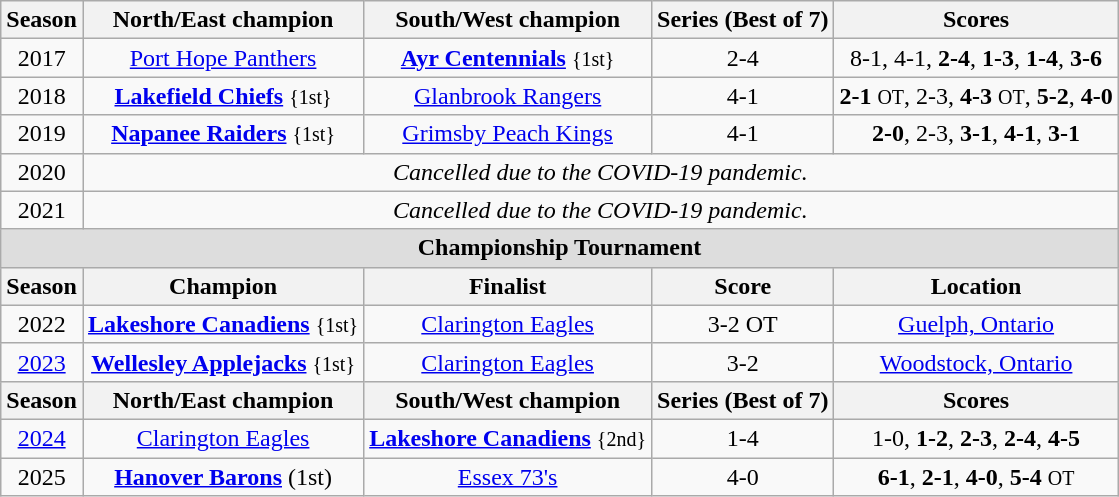<table class="wikitable">
<tr>
<th>Season</th>
<th>North/East champion</th>
<th>South/West champion</th>
<th>Series (Best of 7)</th>
<th>Scores</th>
</tr>
<tr align="center">
<td>2017</td>
<td><a href='#'>Port Hope Panthers</a></td>
<td><strong><a href='#'>Ayr Centennials</a></strong> <small>{1st}</small></td>
<td>2-4</td>
<td>8-1, 4-1, <strong>2-4</strong>, <strong>1-3</strong>, <strong>1-4</strong>, <strong>3-6</strong></td>
</tr>
<tr align="center">
<td>2018</td>
<td><strong><a href='#'>Lakefield Chiefs</a></strong> <small>{1st}</small></td>
<td><a href='#'>Glanbrook Rangers</a></td>
<td>4-1</td>
<td><strong>2-1</strong> <small>OT</small>, 2-3, <strong>4-3</strong> <small>OT</small>, <strong>5-2</strong>, <strong>4-0</strong></td>
</tr>
<tr align="center">
<td>2019</td>
<td><strong><a href='#'>Napanee Raiders</a></strong> <small>{1st}</small></td>
<td><a href='#'>Grimsby Peach Kings</a></td>
<td>4-1</td>
<td><strong>2-0</strong>, 2-3, <strong>3-1</strong>, <strong>4-1</strong>, <strong>3-1</strong></td>
</tr>
<tr align="center">
<td>2020</td>
<td colspan="4"><em>Cancelled due to the COVID-19 pandemic.</em></td>
</tr>
<tr align="center">
<td>2021</td>
<td colspan="4"><em>Cancelled due to the COVID-19 pandemic.</em></td>
</tr>
<tr align="center" bgcolor="dddddd">
<td colspan="5"><strong>Championship Tournament</strong></td>
</tr>
<tr>
<th>Season</th>
<th>Champion</th>
<th>Finalist</th>
<th>Score</th>
<th>Location</th>
</tr>
<tr align="center">
<td>2022</td>
<td><strong><a href='#'>Lakeshore Canadiens</a></strong> <small>{1st}</small></td>
<td><a href='#'>Clarington Eagles</a></td>
<td>3-2 OT</td>
<td><a href='#'>Guelph, Ontario</a></td>
</tr>
<tr align="center">
<td><a href='#'>2023</a></td>
<td><strong><a href='#'>Wellesley Applejacks</a></strong> <small>{1st}</small></td>
<td><a href='#'>Clarington Eagles</a></td>
<td>3-2</td>
<td><a href='#'>Woodstock, Ontario</a></td>
</tr>
<tr>
<th>Season</th>
<th>North/East champion</th>
<th>South/West champion</th>
<th>Series (Best of 7)</th>
<th>Scores</th>
</tr>
<tr align="center">
<td><a href='#'>2024</a></td>
<td><a href='#'>Clarington Eagles</a></td>
<td><strong><a href='#'>Lakeshore Canadiens</a></strong> <small>{2nd}</small></td>
<td>1-4</td>
<td>1-0, <strong>1-2</strong>, <strong>2-3</strong>, <strong>2-4</strong>, <strong>4-5</strong></td>
</tr>
<tr align="center">
<td>2025</td>
<td><strong><a href='#'>Hanover Barons</a></strong> (1st)</td>
<td><a href='#'>Essex 73's</a></td>
<td>4-0</td>
<td><strong>6-1</strong>, <strong>2-1</strong>, <strong>4-0</strong>, <strong>5-4</strong> <small>OT</small></td>
</tr>
</table>
